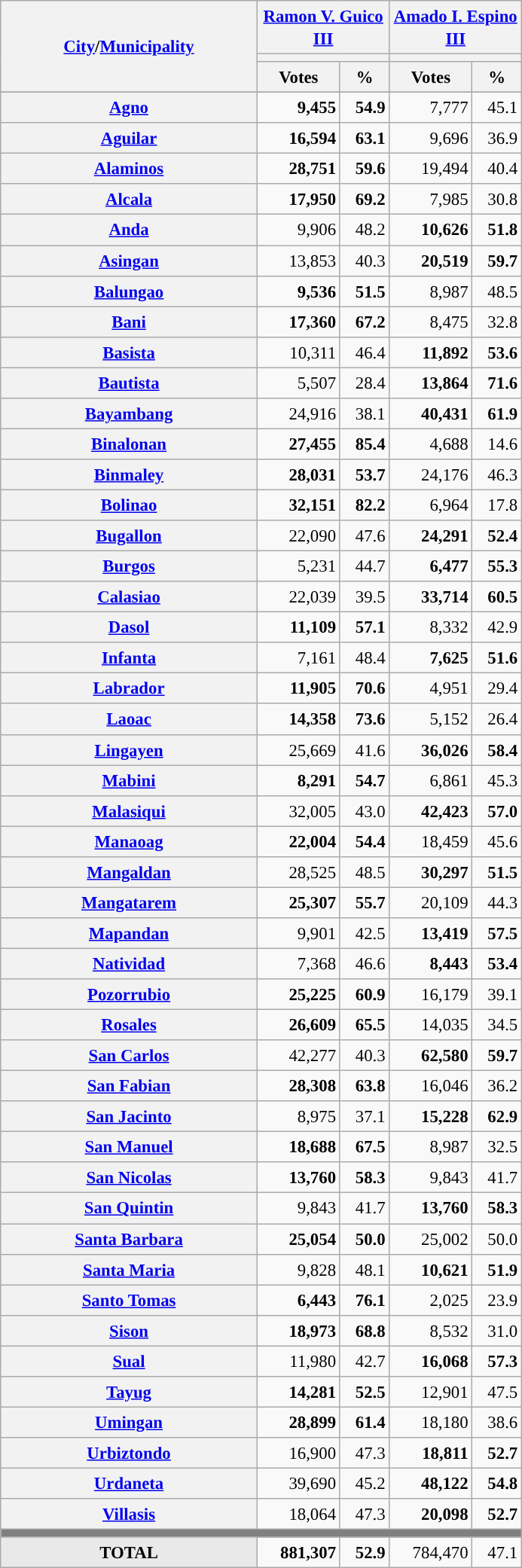<table class="wikitable collapsible collapsed" style="text-align:right; font-size:95%; line-height:20px;">
<tr>
<th rowspan="3" width="220"><a href='#'>City</a>/<a href='#'>Municipality</a></th>
<th colspan="2" width="110"><a href='#'>Ramon V. Guico III</a></th>
<th colspan="2" width="110"><a href='#'>Amado I. Espino III</a></th>
</tr>
<tr>
<th colspan="2" style="background:"></th>
<th colspan="2" style="background:"></th>
</tr>
<tr>
<th>Votes</th>
<th>%</th>
<th>Votes</th>
<th>%</th>
</tr>
<tr>
</tr>
<tr>
<th scope="row"><a href='#'>Agno</a></th>
<td style="background:"><strong>9,455</strong></td>
<td style="background:"><strong>54.9</strong></td>
<td>7,777</td>
<td>45.1</td>
</tr>
<tr>
<th scope="row"><a href='#'>Aguilar</a></th>
<td style="background:"><strong>16,594</strong></td>
<td style="background:"><strong>63.1</strong></td>
<td>9,696</td>
<td>36.9</td>
</tr>
<tr>
<th scope="row"><a href='#'>Alaminos</a></th>
<td style="background:"><strong>28,751</strong></td>
<td style="background:"><strong>59.6</strong></td>
<td>19,494</td>
<td>40.4</td>
</tr>
<tr>
<th scope="row"><a href='#'>Alcala</a></th>
<td style="background:"><strong>17,950</strong></td>
<td style="background:"><strong>69.2</strong></td>
<td>7,985</td>
<td>30.8</td>
</tr>
<tr>
<th scope="row"><a href='#'>Anda</a></th>
<td>9,906</td>
<td>48.2</td>
<td style="background:"><strong>10,626</strong></td>
<td style="background:"><strong>51.8</strong></td>
</tr>
<tr>
<th scope="row"><a href='#'>Asingan</a></th>
<td>13,853</td>
<td>40.3</td>
<td style="background:"><strong>20,519</strong></td>
<td style="background:"><strong>59.7</strong></td>
</tr>
<tr>
<th scope="row"><a href='#'>Balungao</a></th>
<td style="background:"><strong>9,536</strong></td>
<td style="background:"><strong>51.5</strong></td>
<td>8,987</td>
<td>48.5</td>
</tr>
<tr>
<th scope="row"><a href='#'>Bani</a></th>
<td style="background:"><strong>17,360</strong></td>
<td style="background:"><strong>67.2</strong></td>
<td>8,475</td>
<td>32.8</td>
</tr>
<tr>
<th scope="row"><a href='#'>Basista</a></th>
<td>10,311</td>
<td>46.4</td>
<td style="background:"><strong>11,892</strong></td>
<td style="background:"><strong>53.6</strong></td>
</tr>
<tr>
<th scope="row"><a href='#'>Bautista</a></th>
<td>5,507</td>
<td>28.4</td>
<td style="background:"><strong>13,864</strong></td>
<td style="background:"><strong>71.6</strong></td>
</tr>
<tr>
<th scope="row"><a href='#'>Bayambang</a></th>
<td>24,916</td>
<td>38.1</td>
<td style="background:"><strong>40,431</strong></td>
<td style="background:"><strong>61.9</strong></td>
</tr>
<tr>
<th scope="row"><a href='#'>Binalonan</a></th>
<td style="background:"><strong>27,455</strong></td>
<td style="background:"><strong>85.4</strong></td>
<td>4,688</td>
<td>14.6</td>
</tr>
<tr>
<th scope="row"><a href='#'>Binmaley</a></th>
<td style="background:"><strong>28,031</strong></td>
<td style="background:"><strong>53.7</strong></td>
<td>24,176</td>
<td>46.3</td>
</tr>
<tr>
<th scope="row"><a href='#'>Bolinao</a></th>
<td style="background:"><strong>32,151</strong></td>
<td style="background:"><strong>82.2</strong></td>
<td>6,964</td>
<td>17.8</td>
</tr>
<tr>
<th scope="row"><a href='#'>Bugallon</a></th>
<td>22,090</td>
<td>47.6</td>
<td style="background:"><strong>24,291</strong></td>
<td style="background:"><strong>52.4</strong></td>
</tr>
<tr>
<th scope="row"><a href='#'>Burgos</a></th>
<td>5,231</td>
<td>44.7</td>
<td style="background:"><strong>6,477</strong></td>
<td style="background:"><strong>55.3</strong></td>
</tr>
<tr>
<th scope="row"><a href='#'>Calasiao</a></th>
<td>22,039</td>
<td>39.5</td>
<td style="background:"><strong>33,714</strong></td>
<td style="background:"><strong>60.5</strong></td>
</tr>
<tr>
<th scope="row"><a href='#'>Dasol</a></th>
<td style="background:"><strong>11,109</strong></td>
<td style="background:"><strong>57.1</strong></td>
<td>8,332</td>
<td>42.9</td>
</tr>
<tr>
<th scope="row"><a href='#'>Infanta</a></th>
<td>7,161</td>
<td>48.4</td>
<td style="background:"><strong>7,625</strong></td>
<td style="background:"><strong>51.6</strong></td>
</tr>
<tr>
<th scope="row"><a href='#'>Labrador</a></th>
<td style="background:"><strong>11,905</strong></td>
<td style="background:"><strong>70.6</strong></td>
<td>4,951</td>
<td>29.4</td>
</tr>
<tr>
<th scope="row"><a href='#'>Laoac</a></th>
<td style="background:"><strong>14,358</strong></td>
<td style="background:"><strong>73.6</strong></td>
<td>5,152</td>
<td>26.4</td>
</tr>
<tr>
<th scope="row"><a href='#'>Lingayen</a></th>
<td>25,669</td>
<td>41.6</td>
<td style="background:"><strong>36,026</strong></td>
<td style="background:"><strong>58.4</strong></td>
</tr>
<tr>
<th scope="row"><a href='#'>Mabini</a></th>
<td style="background:"><strong>8,291</strong></td>
<td style="background:"><strong>54.7</strong></td>
<td>6,861</td>
<td>45.3</td>
</tr>
<tr>
<th scope="row"><a href='#'>Malasiqui</a></th>
<td>32,005</td>
<td>43.0</td>
<td style="background:"><strong>42,423</strong></td>
<td style="background:"><strong>57.0</strong></td>
</tr>
<tr>
<th scope="row"><a href='#'>Manaoag</a></th>
<td style="background:"><strong>22,004</strong></td>
<td style="background:"><strong>54.4</strong></td>
<td>18,459</td>
<td>45.6</td>
</tr>
<tr>
<th scope="row"><a href='#'>Mangaldan</a></th>
<td>28,525</td>
<td>48.5</td>
<td style="background:"><strong>30,297</strong></td>
<td style="background:"><strong>51.5</strong></td>
</tr>
<tr>
<th scope="row"><a href='#'>Mangatarem</a></th>
<td style="background:"><strong>25,307</strong></td>
<td style="background:"><strong>55.7</strong></td>
<td>20,109</td>
<td>44.3</td>
</tr>
<tr>
<th scope="row"><a href='#'>Mapandan</a></th>
<td>9,901</td>
<td>42.5</td>
<td style="background:"><strong>13,419</strong></td>
<td style="background:"><strong>57.5</strong></td>
</tr>
<tr>
<th scope="row"><a href='#'>Natividad</a></th>
<td>7,368</td>
<td>46.6</td>
<td style="background:"><strong>8,443</strong></td>
<td style="background:"><strong>53.4</strong></td>
</tr>
<tr>
<th scope="row"><a href='#'>Pozorrubio</a></th>
<td style="background:"><strong>25,225</strong></td>
<td style="background:"><strong>60.9</strong></td>
<td>16,179</td>
<td>39.1</td>
</tr>
<tr>
<th scope="row"><a href='#'>Rosales</a></th>
<td style="background:"><strong>26,609</strong></td>
<td style="background:"><strong>65.5</strong></td>
<td>14,035</td>
<td>34.5</td>
</tr>
<tr>
<th scope="row"><a href='#'>San Carlos</a></th>
<td>42,277</td>
<td>40.3</td>
<td style="background:"><strong>62,580</strong></td>
<td style="background:"><strong>59.7</strong></td>
</tr>
<tr>
<th scope="row"><a href='#'>San Fabian</a></th>
<td style="background:"><strong>28,308</strong></td>
<td style="background:"><strong>63.8</strong></td>
<td>16,046</td>
<td>36.2</td>
</tr>
<tr>
<th scope="row"><a href='#'>San Jacinto</a></th>
<td>8,975</td>
<td>37.1</td>
<td style="background:"><strong>15,228</strong></td>
<td style="background:"><strong>62.9</strong></td>
</tr>
<tr>
<th scope="row"><a href='#'>San Manuel</a></th>
<td style="background:"><strong>18,688</strong></td>
<td style="background:"><strong>67.5</strong></td>
<td>8,987</td>
<td>32.5</td>
</tr>
<tr>
<th scope="row"><a href='#'>San Nicolas</a></th>
<td style="background:"><strong>13,760</strong></td>
<td style="background:"><strong>58.3</strong></td>
<td>9,843</td>
<td>41.7</td>
</tr>
<tr>
<th scope="row"><a href='#'>San Quintin</a></th>
<td>9,843</td>
<td>41.7</td>
<td style="background:"><strong>13,760</strong></td>
<td style="background:"><strong>58.3</strong></td>
</tr>
<tr>
<th scope="row"><a href='#'>Santa Barbara</a></th>
<td style="background:"><strong>25,054</strong></td>
<td style="background:"><strong>50.0</strong></td>
<td>25,002</td>
<td>50.0</td>
</tr>
<tr>
<th scope="row"><a href='#'>Santa Maria</a></th>
<td>9,828</td>
<td>48.1</td>
<td style="background:"><strong>10,621</strong></td>
<td style="background:"><strong>51.9</strong></td>
</tr>
<tr>
<th scope="row"><a href='#'>Santo Tomas</a></th>
<td style="background:"><strong>6,443</strong></td>
<td style="background:"><strong>76.1</strong></td>
<td>2,025</td>
<td>23.9</td>
</tr>
<tr>
<th scope="row"><a href='#'>Sison</a></th>
<td style="background:"><strong>18,973</strong></td>
<td style="background:"><strong>68.8</strong></td>
<td>8,532</td>
<td>31.0</td>
</tr>
<tr>
<th scope="row"><a href='#'>Sual</a></th>
<td>11,980</td>
<td>42.7</td>
<td style="background:"><strong>16,068</strong></td>
<td style="background:"><strong>57.3</strong></td>
</tr>
<tr>
<th scope="row"><a href='#'>Tayug</a></th>
<td style="background:"><strong>14,281</strong></td>
<td style="background:"><strong>52.5</strong></td>
<td>12,901</td>
<td>47.5</td>
</tr>
<tr>
<th scope="row"><a href='#'>Umingan</a></th>
<td style="background:"><strong>28,899</strong></td>
<td style="background:"><strong>61.4</strong></td>
<td>18,180</td>
<td>38.6</td>
</tr>
<tr>
<th scope="row"><a href='#'>Urbiztondo</a></th>
<td>16,900</td>
<td>47.3</td>
<td style="background:"><strong>18,811</strong></td>
<td style="background:"><strong>52.7</strong></td>
</tr>
<tr>
<th scope="row"><a href='#'>Urdaneta</a></th>
<td>39,690</td>
<td>45.2</td>
<td style="background:"><strong>48,122</strong></td>
<td style="background:"><strong>54.8</strong></td>
</tr>
<tr>
<th scope="row"><a href='#'>Villasis</a></th>
<td>18,064</td>
<td>47.3</td>
<td style="background:"><strong>20,098</strong></td>
<td style="background:"><strong>52.7</strong></td>
</tr>
<tr>
<td colspan=11 bgcolor=Grey></td>
</tr>
<tr>
<td style="background:#E9E9E9;" align="center"><strong>TOTAL</strong></td>
<td style="background:"><strong> 881,307</strong></td>
<td style="background:"><strong>52.9</strong></td>
<td>784,470</td>
<td>47.1</td>
</tr>
</table>
